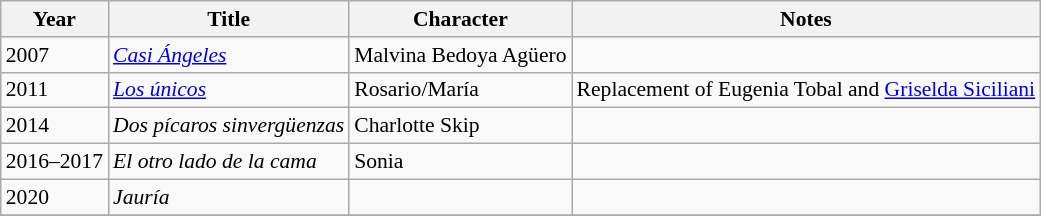<table class="wikitable" style="font-size: 90%;">
<tr>
<th>Year</th>
<th>Title</th>
<th>Character</th>
<th>Notes</th>
</tr>
<tr>
<td>2007</td>
<td><em><a href='#'>Casi Ángeles</a></em></td>
<td>Malvina Bedoya Agüero</td>
<td></td>
</tr>
<tr>
<td>2011</td>
<td><em><a href='#'>Los únicos</a></em></td>
<td>Rosario/María</td>
<td>Replacement of Eugenia Tobal and <a href='#'>Griselda Siciliani</a></td>
</tr>
<tr>
<td>2014</td>
<td><em>Dos pícaros sinvergüenzas</em></td>
<td>Charlotte Skip</td>
<td></td>
</tr>
<tr>
<td>2016–2017</td>
<td><em>El otro lado de la cama</em></td>
<td>Sonia</td>
<td></td>
</tr>
<tr>
<td>2020</td>
<td><em>Jauría</em></td>
<td></td>
<td></td>
</tr>
<tr>
</tr>
</table>
